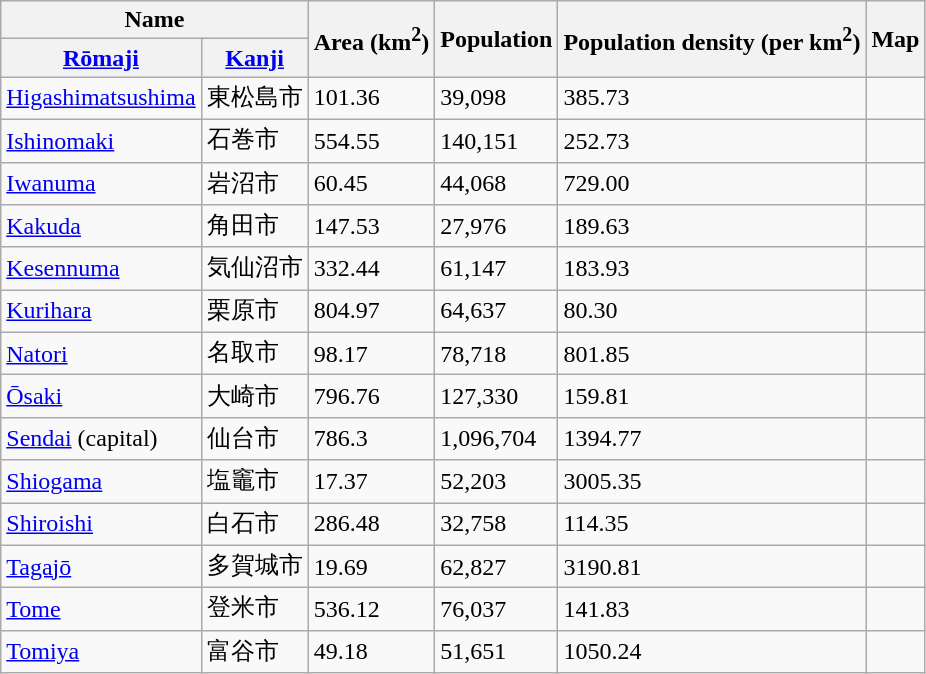<table class="wikitable sortable">
<tr>
<th colspan="2">Name</th>
<th rowspan="2">Area (km<sup>2</sup>)</th>
<th rowspan="2">Population</th>
<th rowspan="2">Population density (per km<sup>2</sup>)</th>
<th rowspan="2">Map</th>
</tr>
<tr>
<th><a href='#'>Rōmaji</a></th>
<th><a href='#'>Kanji</a></th>
</tr>
<tr>
<td> <a href='#'>Higashimatsushima</a></td>
<td>東松島市</td>
<td>101.36</td>
<td>39,098</td>
<td>385.73</td>
<td></td>
</tr>
<tr>
<td> <a href='#'>Ishinomaki</a></td>
<td>石巻市</td>
<td>554.55</td>
<td>140,151</td>
<td>252.73</td>
<td></td>
</tr>
<tr>
<td> <a href='#'>Iwanuma</a></td>
<td>岩沼市</td>
<td>60.45</td>
<td>44,068</td>
<td>729.00</td>
<td></td>
</tr>
<tr>
<td> <a href='#'>Kakuda</a></td>
<td>角田市</td>
<td>147.53</td>
<td>27,976</td>
<td>189.63</td>
<td></td>
</tr>
<tr>
<td> <a href='#'>Kesennuma</a></td>
<td>気仙沼市</td>
<td>332.44</td>
<td>61,147</td>
<td>183.93</td>
<td></td>
</tr>
<tr>
<td> <a href='#'>Kurihara</a></td>
<td>栗原市</td>
<td>804.97</td>
<td>64,637</td>
<td>80.30</td>
<td></td>
</tr>
<tr>
<td> <a href='#'>Natori</a></td>
<td>名取市</td>
<td>98.17</td>
<td>78,718</td>
<td>801.85</td>
<td></td>
</tr>
<tr>
<td> <a href='#'>Ōsaki</a></td>
<td>大崎市</td>
<td>796.76</td>
<td>127,330</td>
<td>159.81</td>
<td></td>
</tr>
<tr>
<td> <a href='#'>Sendai</a> (capital)</td>
<td>仙台市</td>
<td>786.3</td>
<td>1,096,704</td>
<td>1394.77</td>
<td></td>
</tr>
<tr>
<td> <a href='#'>Shiogama</a></td>
<td>塩竈市</td>
<td>17.37</td>
<td>52,203</td>
<td>3005.35</td>
<td></td>
</tr>
<tr>
<td> <a href='#'>Shiroishi</a></td>
<td>白石市</td>
<td>286.48</td>
<td>32,758</td>
<td>114.35</td>
<td></td>
</tr>
<tr>
<td> <a href='#'>Tagajō</a></td>
<td>多賀城市</td>
<td>19.69</td>
<td>62,827</td>
<td>3190.81</td>
<td></td>
</tr>
<tr>
<td> <a href='#'>Tome</a></td>
<td>登米市</td>
<td>536.12</td>
<td>76,037</td>
<td>141.83</td>
<td></td>
</tr>
<tr>
<td> <a href='#'>Tomiya</a></td>
<td>富谷市</td>
<td>49.18</td>
<td>51,651</td>
<td>1050.24</td>
<td></td>
</tr>
</table>
